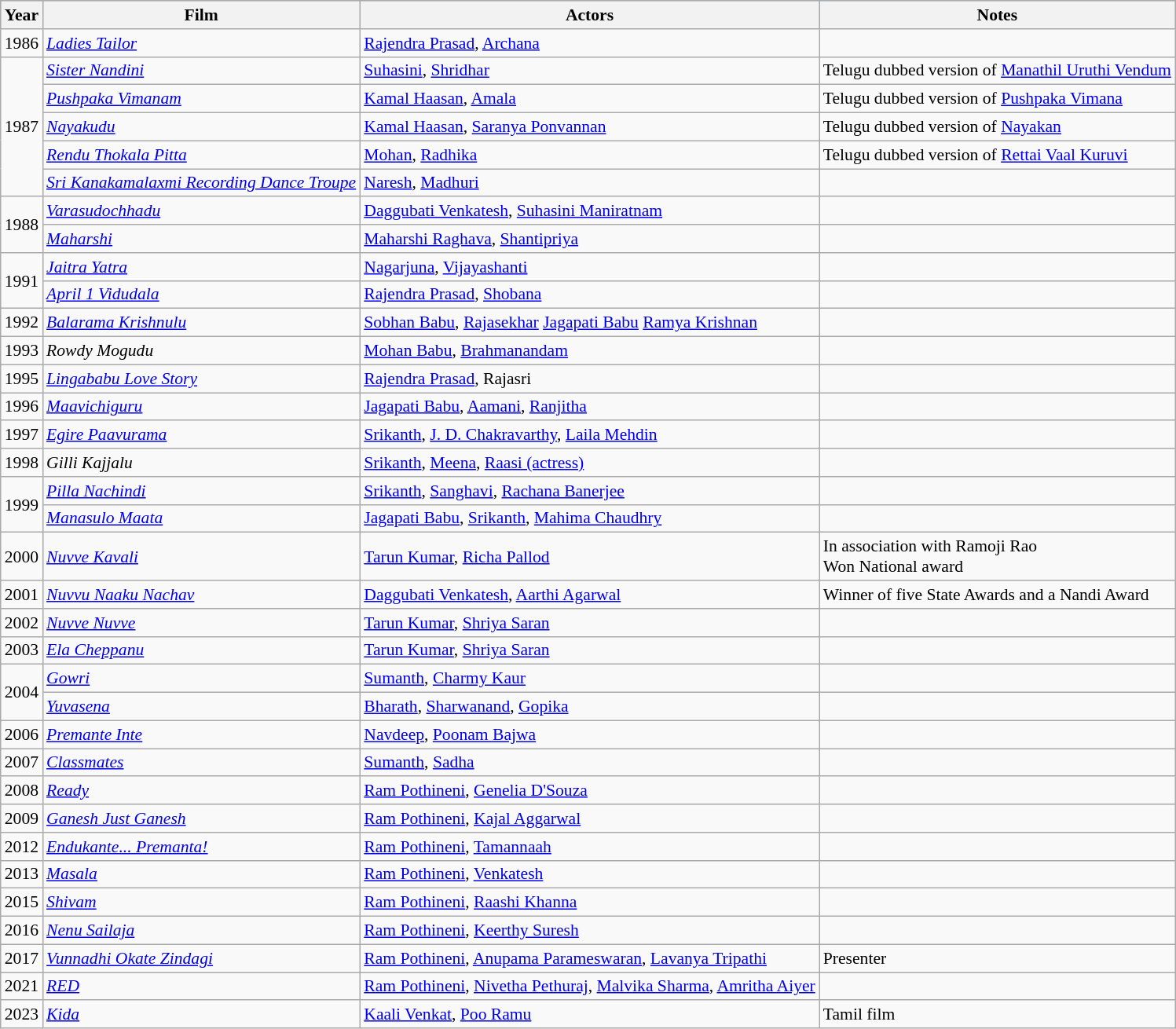<table class="wikitable" style="font-size:90%">
<tr style="background:#b0c4de;">
<th>Year</th>
<th>Film</th>
<th>Actors</th>
<th>Notes</th>
</tr>
<tr>
<td>1986</td>
<td><em><a href='#'>Ladies Tailor</a></em></td>
<td><a href='#'>Rajendra Prasad</a>, <a href='#'>Archana</a></td>
<td></td>
</tr>
<tr>
<td rowspan="5">1987</td>
<td><em><a href='#'>Sister Nandini</a></em></td>
<td><a href='#'>Suhasini</a>, <a href='#'>Shridhar</a></td>
<td>Telugu dubbed version of <a href='#'>Manathil Uruthi Vendum</a></td>
</tr>
<tr>
<td><em><a href='#'>Pushpaka Vimanam</a></em></td>
<td><a href='#'>Kamal Haasan</a>, <a href='#'>Amala</a></td>
<td>Telugu dubbed version of <a href='#'>Pushpaka Vimana</a></td>
</tr>
<tr>
<td><em><a href='#'>Nayakudu</a></em></td>
<td><a href='#'>Kamal Haasan</a>, <a href='#'>Saranya Ponvannan</a></td>
<td>Telugu dubbed version of <a href='#'>Nayakan</a></td>
</tr>
<tr>
<td><em><a href='#'>Rendu Thokala Pitta</a></em></td>
<td><a href='#'>Mohan</a>, <a href='#'>Radhika</a></td>
<td>Telugu dubbed version of <a href='#'>Rettai Vaal Kuruvi</a></td>
</tr>
<tr>
<td><em><a href='#'>Sri Kanakamalaxmi Recording Dance Troupe</a></em></td>
<td><a href='#'>Naresh</a>, <a href='#'>Madhuri</a></td>
<td></td>
</tr>
<tr>
<td rowspan="2">1988</td>
<td><em><a href='#'>Varasudochhadu</a></em></td>
<td><a href='#'>Daggubati Venkatesh</a>, <a href='#'>Suhasini Maniratnam</a></td>
<td></td>
</tr>
<tr>
<td><em><a href='#'>Maharshi</a></em></td>
<td><a href='#'>Maharshi Raghava</a>, <a href='#'>Shantipriya</a></td>
<td></td>
</tr>
<tr>
<td rowspan="2">1991</td>
<td><em><a href='#'>Jaitra Yatra</a></em></td>
<td><a href='#'>Nagarjuna</a>, <a href='#'>Vijayashanti</a></td>
<td></td>
</tr>
<tr>
<td><em><a href='#'>April 1 Vidudala</a></em></td>
<td><a href='#'>Rajendra Prasad</a>, <a href='#'>Shobana</a></td>
<td></td>
</tr>
<tr>
<td>1992</td>
<td><em><a href='#'>Balarama Krishnulu</a></em></td>
<td><a href='#'>Sobhan Babu</a>, <a href='#'>Rajasekhar</a> <a href='#'>Jagapati Babu</a> <a href='#'>Ramya Krishnan</a></td>
<td></td>
</tr>
<tr>
<td>1993</td>
<td><em>Rowdy Mogudu</em></td>
<td><a href='#'>Mohan Babu</a>, <a href='#'>Brahmanandam</a></td>
<td></td>
</tr>
<tr>
<td>1995</td>
<td><em><a href='#'>Lingababu Love Story</a></em></td>
<td><a href='#'>Rajendra Prasad</a>, Rajasri</td>
<td></td>
</tr>
<tr>
<td>1996</td>
<td><em><a href='#'>Maavichiguru</a></em></td>
<td><a href='#'>Jagapati Babu</a>, <a href='#'>Aamani</a>, <a href='#'>Ranjitha</a></td>
<td></td>
</tr>
<tr>
<td>1997</td>
<td><em><a href='#'>Egire Paavurama</a></em></td>
<td><a href='#'>Srikanth</a>, <a href='#'>J. D. Chakravarthy</a>, <a href='#'>Laila Mehdin</a></td>
<td></td>
</tr>
<tr>
<td>1998</td>
<td><em>Gilli Kajjalu</em></td>
<td><a href='#'>Srikanth</a>, <a href='#'>Meena</a>, <a href='#'>Raasi (actress)</a></td>
<td></td>
</tr>
<tr>
<td rowspan="2">1999</td>
<td><em><a href='#'>Pilla Nachindi</a></em></td>
<td><a href='#'>Srikanth</a>, <a href='#'>Sanghavi</a>, <a href='#'>Rachana Banerjee</a></td>
<td></td>
</tr>
<tr>
<td><em><a href='#'>Manasulo Maata</a></em></td>
<td><a href='#'>Jagapati Babu</a>, <a href='#'>Srikanth</a>, <a href='#'>Mahima Chaudhry</a></td>
<td></td>
</tr>
<tr>
<td>2000</td>
<td><em><a href='#'>Nuvve Kavali</a></em></td>
<td><a href='#'>Tarun Kumar</a>, <a href='#'>Richa Pallod</a></td>
<td>In association with Ramoji Rao<br>Won National award</td>
</tr>
<tr>
<td>2001</td>
<td><em><a href='#'>Nuvvu Naaku Nachav</a></em></td>
<td><a href='#'>Daggubati Venkatesh</a>, <a href='#'>Aarthi Agarwal</a></td>
<td>Winner of five State Awards and a Nandi Award</td>
</tr>
<tr>
<td>2002</td>
<td><em><a href='#'>Nuvve Nuvve</a></em></td>
<td><a href='#'>Tarun Kumar</a>, <a href='#'>Shriya Saran</a></td>
<td></td>
</tr>
<tr>
<td>2003</td>
<td><em><a href='#'>Ela Cheppanu</a></em></td>
<td><a href='#'>Tarun Kumar</a>, <a href='#'>Shriya Saran</a></td>
<td></td>
</tr>
<tr>
<td rowspan="2">2004</td>
<td><em><a href='#'>Gowri</a></em></td>
<td><a href='#'>Sumanth</a>, <a href='#'>Charmy Kaur</a></td>
<td></td>
</tr>
<tr>
<td><em><a href='#'>Yuvasena</a></em></td>
<td><a href='#'>Bharath</a>, <a href='#'>Sharwanand</a>, <a href='#'>Gopika</a></td>
<td></td>
</tr>
<tr>
<td>2006</td>
<td><em><a href='#'>Premante Inte</a></em></td>
<td><a href='#'>Navdeep</a>, <a href='#'>Poonam Bajwa</a></td>
<td></td>
</tr>
<tr>
<td>2007</td>
<td><em><a href='#'>Classmates</a></em></td>
<td><a href='#'>Sumanth</a>, <a href='#'>Sadha</a></td>
<td></td>
</tr>
<tr>
<td>2008</td>
<td><em><a href='#'>Ready</a></em></td>
<td><a href='#'>Ram Pothineni</a>, <a href='#'>Genelia D'Souza</a></td>
</tr>
<tr>
<td>2009</td>
<td><em><a href='#'>Ganesh Just Ganesh</a></em></td>
<td><a href='#'>Ram Pothineni</a>, <a href='#'>Kajal Aggarwal</a></td>
<td></td>
</tr>
<tr>
<td>2012</td>
<td><em><a href='#'>Endukante... Premanta!</a></em></td>
<td><a href='#'>Ram Pothineni</a>, <a href='#'>Tamannaah</a></td>
<td></td>
</tr>
<tr>
<td>2013</td>
<td><em><a href='#'>Masala</a></em></td>
<td><a href='#'>Ram Pothineni</a>, <a href='#'>Venkatesh</a></td>
<td></td>
</tr>
<tr>
<td>2015</td>
<td><em><a href='#'>Shivam</a></em></td>
<td><a href='#'>Ram Pothineni</a>, <a href='#'>Raashi Khanna</a></td>
<td></td>
</tr>
<tr>
<td>2016</td>
<td><em><a href='#'>Nenu Sailaja</a></em></td>
<td><a href='#'>Ram Pothineni</a>, <a href='#'>Keerthy Suresh</a></td>
<td></td>
</tr>
<tr>
<td>2017</td>
<td><em><a href='#'>Vunnadhi Okate Zindagi</a></em></td>
<td><a href='#'>Ram Pothineni</a>, <a href='#'>Anupama Parameswaran</a>, <a href='#'>Lavanya Tripathi</a></td>
<td>Presenter</td>
</tr>
<tr>
<td>2021</td>
<td><a href='#'><em>RED</em></a></td>
<td><a href='#'>Ram Pothineni</a>, <a href='#'>Nivetha Pethuraj</a>, <a href='#'>Malvika Sharma</a>, <a href='#'>Amritha Aiyer</a></td>
<td></td>
</tr>
<tr>
<td>2023</td>
<td><em><a href='#'>Kida</a></em></td>
<td><a href='#'>Kaali Venkat</a>, <a href='#'>Poo Ramu</a></td>
<td>Tamil film</td>
</tr>
</table>
